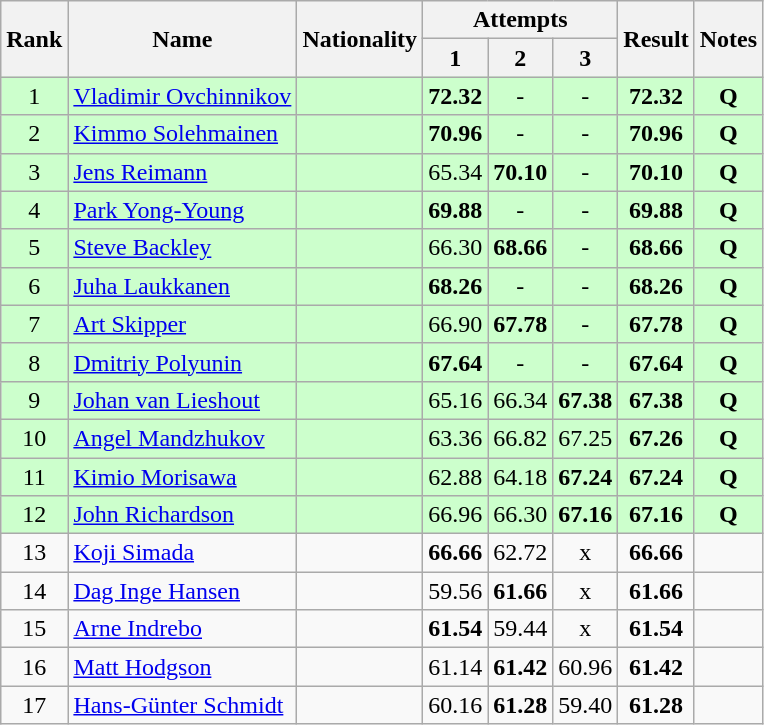<table class="wikitable sortable" style="text-align:center">
<tr>
<th rowspan=2>Rank</th>
<th rowspan=2>Name</th>
<th rowspan=2>Nationality</th>
<th colspan=3>Attempts</th>
<th rowspan=2>Result</th>
<th rowspan=2>Notes</th>
</tr>
<tr>
<th>1</th>
<th>2</th>
<th>3</th>
</tr>
<tr bgcolor=ccffcc>
<td>1</td>
<td align=left><a href='#'>Vladimir Ovchinnikov</a></td>
<td align=left></td>
<td><strong>72.32</strong></td>
<td>-</td>
<td>-</td>
<td><strong>72.32</strong></td>
<td><strong>Q</strong></td>
</tr>
<tr bgcolor=ccffcc>
<td>2</td>
<td align=left><a href='#'>Kimmo Solehmainen</a></td>
<td align=left></td>
<td><strong>70.96</strong></td>
<td>-</td>
<td>-</td>
<td><strong>70.96</strong></td>
<td><strong>Q</strong></td>
</tr>
<tr bgcolor=ccffcc>
<td>3</td>
<td align=left><a href='#'>Jens Reimann</a></td>
<td align=left></td>
<td>65.34</td>
<td><strong>70.10</strong></td>
<td>-</td>
<td><strong>70.10</strong></td>
<td><strong>Q</strong></td>
</tr>
<tr bgcolor=ccffcc>
<td>4</td>
<td align=left><a href='#'>Park Yong-Young</a></td>
<td align=left></td>
<td><strong>69.88</strong></td>
<td>-</td>
<td>-</td>
<td><strong>69.88</strong></td>
<td><strong>Q</strong></td>
</tr>
<tr bgcolor=ccffcc>
<td>5</td>
<td align=left><a href='#'>Steve Backley</a></td>
<td align=left></td>
<td>66.30</td>
<td><strong>68.66</strong></td>
<td>-</td>
<td><strong>68.66</strong></td>
<td><strong>Q</strong></td>
</tr>
<tr bgcolor=ccffcc>
<td>6</td>
<td align=left><a href='#'>Juha Laukkanen</a></td>
<td align=left></td>
<td><strong>68.26</strong></td>
<td>-</td>
<td>-</td>
<td><strong>68.26</strong></td>
<td><strong>Q</strong></td>
</tr>
<tr bgcolor=ccffcc>
<td>7</td>
<td align=left><a href='#'>Art Skipper</a></td>
<td align=left></td>
<td>66.90</td>
<td><strong>67.78</strong></td>
<td>-</td>
<td><strong>67.78</strong></td>
<td><strong>Q</strong></td>
</tr>
<tr bgcolor=ccffcc>
<td>8</td>
<td align=left><a href='#'>Dmitriy Polyunin</a></td>
<td align=left></td>
<td><strong>67.64</strong></td>
<td>-</td>
<td>-</td>
<td><strong>67.64</strong></td>
<td><strong>Q</strong></td>
</tr>
<tr bgcolor=ccffcc>
<td>9</td>
<td align=left><a href='#'>Johan van Lieshout</a></td>
<td align=left></td>
<td>65.16</td>
<td>66.34</td>
<td><strong>67.38</strong></td>
<td><strong>67.38</strong></td>
<td><strong>Q</strong></td>
</tr>
<tr bgcolor=ccffcc>
<td>10</td>
<td align=left><a href='#'>Angel Mandzhukov</a></td>
<td align=left></td>
<td>63.36</td>
<td>66.82</td>
<td>67.25</td>
<td><strong>67.26</strong></td>
<td><strong>Q</strong></td>
</tr>
<tr bgcolor=ccffcc>
<td>11</td>
<td align=left><a href='#'>Kimio Morisawa</a></td>
<td align=left></td>
<td>62.88</td>
<td>64.18</td>
<td><strong>67.24</strong></td>
<td><strong>67.24</strong></td>
<td><strong>Q</strong></td>
</tr>
<tr bgcolor=ccffcc>
<td>12</td>
<td align=left><a href='#'>John Richardson</a></td>
<td align=left></td>
<td>66.96</td>
<td>66.30</td>
<td><strong>67.16</strong></td>
<td><strong>67.16</strong></td>
<td><strong>Q</strong></td>
</tr>
<tr>
<td>13</td>
<td align=left><a href='#'>Koji Simada</a></td>
<td align=left></td>
<td><strong>66.66</strong></td>
<td>62.72</td>
<td>x</td>
<td><strong>66.66</strong></td>
<td></td>
</tr>
<tr>
<td>14</td>
<td align=left><a href='#'>Dag Inge Hansen</a></td>
<td align=left></td>
<td>59.56</td>
<td><strong>61.66</strong></td>
<td>x</td>
<td><strong>61.66</strong></td>
<td></td>
</tr>
<tr>
<td>15</td>
<td align=left><a href='#'>Arne Indrebo</a></td>
<td align=left></td>
<td><strong>61.54</strong></td>
<td>59.44</td>
<td>x</td>
<td><strong>61.54</strong></td>
<td></td>
</tr>
<tr>
<td>16</td>
<td align=left><a href='#'>Matt Hodgson</a></td>
<td align=left></td>
<td>61.14</td>
<td><strong>61.42</strong></td>
<td>60.96</td>
<td><strong>61.42</strong></td>
<td></td>
</tr>
<tr>
<td>17</td>
<td align=left><a href='#'>Hans-Günter Schmidt</a></td>
<td align=left></td>
<td>60.16</td>
<td><strong>61.28</strong></td>
<td>59.40</td>
<td><strong>61.28</strong></td>
<td></td>
</tr>
</table>
